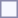<table style="border:1px solid #8888aa; background-color:#f7f8ff; padding:5px; font-size:95%; margin: 0px 12px 12px 0px;">
</table>
